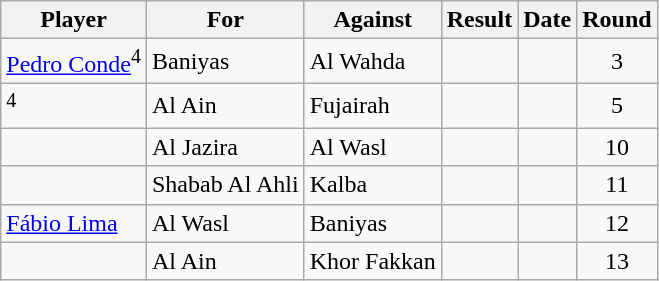<table class="wikitable">
<tr>
<th>Player</th>
<th>For</th>
<th>Against</th>
<th style="text-align:center">Result</th>
<th>Date</th>
<th>Round</th>
</tr>
<tr>
<td> <a href='#'>Pedro Conde</a><sup>4</sup></td>
<td>Baniyas</td>
<td>Al Wahda</td>
<td></td>
<td></td>
<td align=center>3</td>
</tr>
<tr>
<td> <sup>4</sup></td>
<td>Al Ain</td>
<td>Fujairah</td>
<td></td>
<td></td>
<td align=center>5</td>
</tr>
<tr>
<td> </td>
<td>Al Jazira</td>
<td>Al Wasl</td>
<td></td>
<td></td>
<td align=center>10</td>
</tr>
<tr>
<td> </td>
<td>Shabab Al Ahli</td>
<td>Kalba</td>
<td></td>
<td></td>
<td align=center>11</td>
</tr>
<tr>
<td> <a href='#'>Fábio Lima</a></td>
<td>Al Wasl</td>
<td>Baniyas</td>
<td></td>
<td></td>
<td align=center>12</td>
</tr>
<tr>
<td> </td>
<td>Al Ain</td>
<td>Khor Fakkan</td>
<td></td>
<td></td>
<td align=center>13</td>
</tr>
</table>
